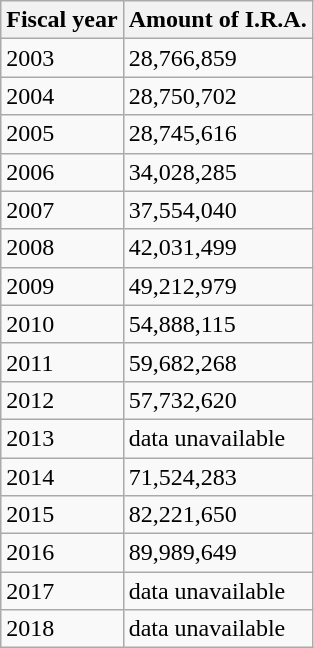<table class="wikitable sortable">
<tr valign="middle">
<th>Fiscal year</th>
<th>Amount of I.R.A.</th>
</tr>
<tr>
<td>2003</td>
<td>28,766,859</td>
</tr>
<tr>
<td>2004</td>
<td>28,750,702</td>
</tr>
<tr>
<td>2005</td>
<td>28,745,616</td>
</tr>
<tr>
<td>2006</td>
<td>34,028,285</td>
</tr>
<tr>
<td>2007</td>
<td>37,554,040</td>
</tr>
<tr>
<td>2008</td>
<td>42,031,499</td>
</tr>
<tr>
<td>2009</td>
<td>49,212,979</td>
</tr>
<tr>
<td>2010</td>
<td>54,888,115</td>
</tr>
<tr>
<td>2011</td>
<td>59,682,268</td>
</tr>
<tr>
<td>2012</td>
<td>57,732,620</td>
</tr>
<tr>
<td>2013</td>
<td>data unavailable</td>
</tr>
<tr>
<td>2014</td>
<td>71,524,283</td>
</tr>
<tr>
<td>2015</td>
<td>82,221,650</td>
</tr>
<tr>
<td>2016</td>
<td>89,989,649</td>
</tr>
<tr>
<td>2017</td>
<td>data unavailable</td>
</tr>
<tr>
<td>2018</td>
<td>data unavailable</td>
</tr>
</table>
